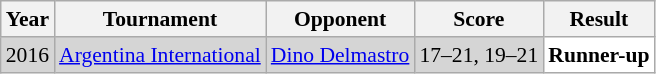<table class="sortable wikitable" style="font-size: 90%;">
<tr>
<th>Year</th>
<th>Tournament</th>
<th>Opponent</th>
<th>Score</th>
<th>Result</th>
</tr>
<tr style="background:#D5D5D5">
<td align="center">2016</td>
<td align="left"><a href='#'>Argentina International</a></td>
<td align="left"> <a href='#'>Dino Delmastro</a></td>
<td align="left">17–21, 19–21</td>
<td style="text-align:left; background:white"> <strong>Runner-up</strong></td>
</tr>
</table>
